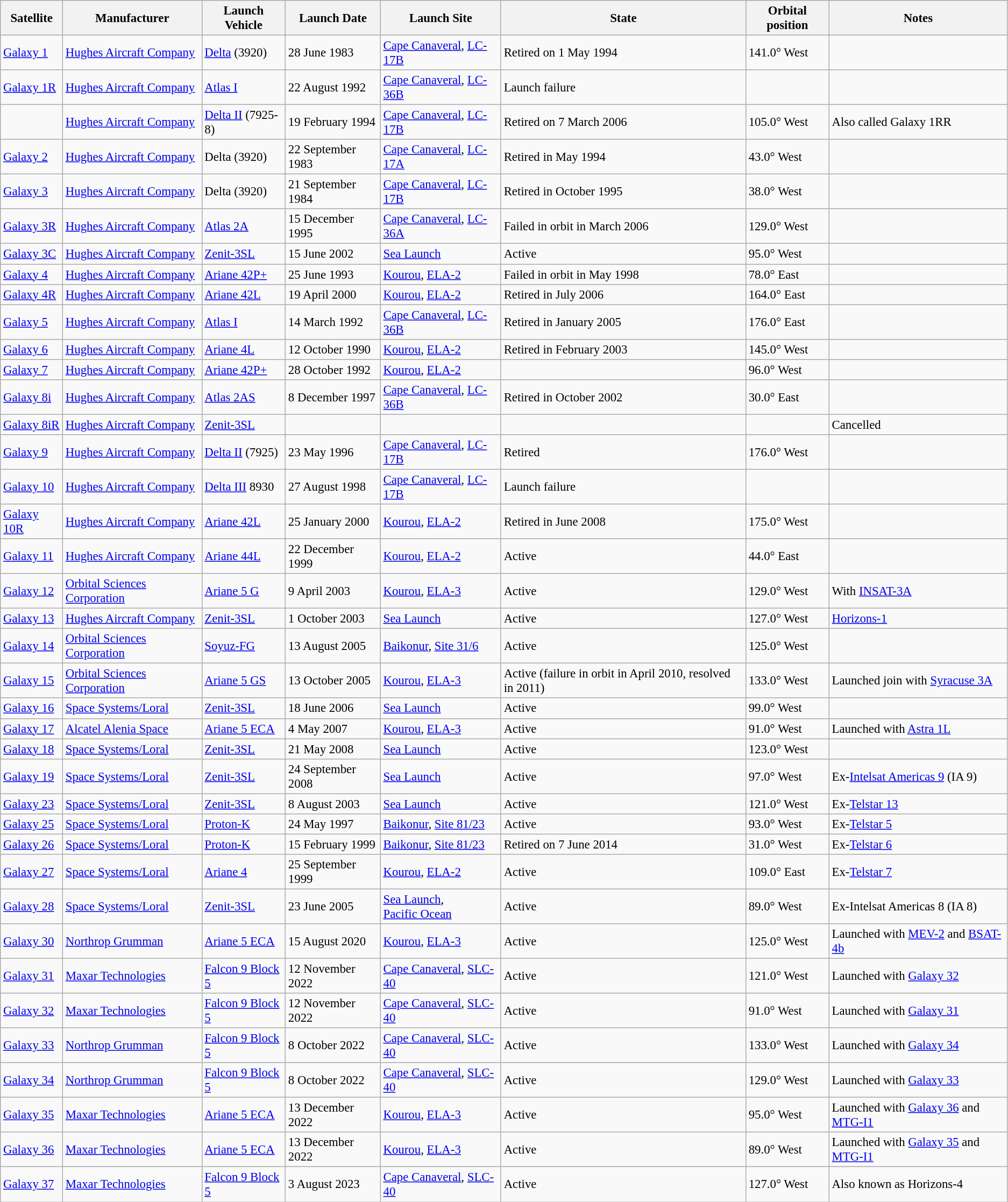<table class="wikitable" style="font-size: 95%;">
<tr>
<th>Satellite</th>
<th>Manufacturer</th>
<th>Launch Vehicle</th>
<th>Launch Date</th>
<th>Launch Site</th>
<th>State</th>
<th>Orbital position</th>
<th>Notes</th>
</tr>
<tr>
<td><a href='#'>Galaxy 1</a></td>
<td><a href='#'>Hughes Aircraft Company</a></td>
<td><a href='#'>Delta</a> (3920)</td>
<td>28 June 1983</td>
<td><a href='#'>Cape Canaveral</a>, <a href='#'>LC-17B</a></td>
<td>Retired on 1 May 1994</td>
<td>141.0° West</td>
<td></td>
</tr>
<tr>
<td><a href='#'>Galaxy 1R</a></td>
<td><a href='#'>Hughes Aircraft Company</a></td>
<td><a href='#'>Atlas I</a></td>
<td>22 August 1992</td>
<td><a href='#'>Cape Canaveral</a>, <a href='#'>LC-36B</a></td>
<td>Launch failure</td>
<td></td>
<td></td>
</tr>
<tr>
<td></td>
<td><a href='#'>Hughes Aircraft Company</a></td>
<td><a href='#'>Delta II</a> (7925-8)</td>
<td>19 February 1994</td>
<td><a href='#'>Cape Canaveral</a>, <a href='#'>LC-17B</a></td>
<td>Retired on 7 March 2006</td>
<td>105.0° West</td>
<td>Also called Galaxy 1RR</td>
</tr>
<tr>
<td><a href='#'>Galaxy 2</a></td>
<td><a href='#'>Hughes Aircraft Company</a></td>
<td>Delta (3920)</td>
<td>22 September 1983</td>
<td><a href='#'>Cape Canaveral</a>, <a href='#'>LC-17A</a></td>
<td>Retired in May 1994</td>
<td>43.0° West</td>
<td></td>
</tr>
<tr>
<td><a href='#'>Galaxy 3</a></td>
<td><a href='#'>Hughes Aircraft Company</a></td>
<td>Delta (3920)</td>
<td>21 September 1984</td>
<td><a href='#'>Cape Canaveral</a>, <a href='#'>LC-17B</a></td>
<td>Retired in October 1995</td>
<td>38.0° West</td>
<td></td>
</tr>
<tr>
<td><a href='#'>Galaxy 3R</a></td>
<td><a href='#'>Hughes Aircraft Company</a></td>
<td><a href='#'>Atlas 2A</a></td>
<td>15 December 1995</td>
<td><a href='#'>Cape Canaveral</a>, <a href='#'>LC-36A</a></td>
<td>Failed in orbit in March 2006</td>
<td>129.0° West</td>
<td></td>
</tr>
<tr>
<td><a href='#'>Galaxy 3C</a></td>
<td><a href='#'>Hughes Aircraft Company</a></td>
<td><a href='#'>Zenit-3SL</a></td>
<td>15 June 2002</td>
<td><a href='#'>Sea Launch</a></td>
<td>Active</td>
<td>95.0° West</td>
<td></td>
</tr>
<tr>
<td><a href='#'>Galaxy 4</a></td>
<td><a href='#'>Hughes Aircraft Company</a></td>
<td><a href='#'>Ariane 42P+</a></td>
<td>25 June 1993</td>
<td><a href='#'>Kourou</a>, <a href='#'>ELA-2</a></td>
<td>Failed in orbit in May 1998</td>
<td>78.0° East</td>
<td></td>
</tr>
<tr>
<td><a href='#'>Galaxy 4R</a></td>
<td><a href='#'>Hughes Aircraft Company</a></td>
<td><a href='#'>Ariane 42L</a></td>
<td>19 April 2000</td>
<td><a href='#'>Kourou</a>, <a href='#'>ELA-2</a></td>
<td>Retired in July 2006</td>
<td>164.0° East</td>
<td></td>
</tr>
<tr>
<td><a href='#'>Galaxy 5</a></td>
<td><a href='#'>Hughes Aircraft Company</a></td>
<td><a href='#'>Atlas I</a></td>
<td>14 March 1992</td>
<td><a href='#'>Cape Canaveral</a>, <a href='#'>LC-36B</a></td>
<td>Retired in January 2005</td>
<td>176.0° East</td>
<td></td>
</tr>
<tr>
<td><a href='#'>Galaxy 6</a></td>
<td><a href='#'>Hughes Aircraft Company</a></td>
<td><a href='#'>Ariane 4L</a></td>
<td>12 October 1990</td>
<td><a href='#'>Kourou</a>, <a href='#'>ELA-2</a></td>
<td>Retired in February 2003</td>
<td>145.0° West</td>
<td></td>
</tr>
<tr>
<td><a href='#'>Galaxy 7</a></td>
<td><a href='#'>Hughes Aircraft Company</a></td>
<td><a href='#'>Ariane 42P+</a></td>
<td>28 October 1992</td>
<td><a href='#'>Kourou</a>, <a href='#'>ELA-2</a></td>
<td></td>
<td>96.0° West</td>
<td></td>
</tr>
<tr>
<td><a href='#'>Galaxy 8i</a></td>
<td><a href='#'>Hughes Aircraft Company</a></td>
<td><a href='#'>Atlas 2AS</a></td>
<td>8 December 1997</td>
<td><a href='#'>Cape Canaveral</a>, <a href='#'>LC-36B</a></td>
<td>Retired in October 2002</td>
<td>30.0° East</td>
<td></td>
</tr>
<tr>
<td><a href='#'>Galaxy 8iR</a></td>
<td><a href='#'>Hughes Aircraft Company</a></td>
<td><a href='#'>Zenit-3SL</a></td>
<td></td>
<td></td>
<td></td>
<td></td>
<td>Cancelled</td>
</tr>
<tr>
<td><a href='#'>Galaxy 9</a></td>
<td><a href='#'>Hughes Aircraft Company</a></td>
<td><a href='#'>Delta II</a> (7925)</td>
<td>23 May 1996</td>
<td><a href='#'>Cape Canaveral</a>, <a href='#'>LC-17B</a></td>
<td>Retired</td>
<td>176.0° West</td>
<td></td>
</tr>
<tr>
<td><a href='#'>Galaxy 10</a></td>
<td><a href='#'>Hughes Aircraft Company</a></td>
<td><a href='#'>Delta III</a> 8930</td>
<td>27 August 1998</td>
<td><a href='#'>Cape Canaveral</a>, <a href='#'>LC-17B</a></td>
<td>Launch failure</td>
<td></td>
<td></td>
</tr>
<tr>
<td><a href='#'>Galaxy 10R</a></td>
<td><a href='#'>Hughes Aircraft Company</a></td>
<td><a href='#'>Ariane 42L</a></td>
<td>25 January 2000</td>
<td><a href='#'>Kourou</a>, <a href='#'>ELA-2</a></td>
<td>Retired in June 2008</td>
<td>175.0° West</td>
<td></td>
</tr>
<tr>
<td><a href='#'>Galaxy 11</a></td>
<td><a href='#'>Hughes Aircraft Company</a></td>
<td><a href='#'>Ariane 44L</a></td>
<td>22 December 1999</td>
<td><a href='#'>Kourou</a>, <a href='#'>ELA-2</a></td>
<td>Active</td>
<td>44.0° East</td>
<td></td>
</tr>
<tr>
<td><a href='#'>Galaxy 12</a></td>
<td><a href='#'>Orbital Sciences Corporation</a></td>
<td><a href='#'>Ariane 5 G</a></td>
<td>9 April 2003</td>
<td><a href='#'>Kourou</a>, <a href='#'>ELA-3</a></td>
<td>Active</td>
<td>129.0° West</td>
<td>With <a href='#'>INSAT-3A</a></td>
</tr>
<tr>
<td><a href='#'>Galaxy 13</a></td>
<td><a href='#'>Hughes Aircraft Company</a></td>
<td><a href='#'>Zenit-3SL</a></td>
<td>1 October 2003</td>
<td><a href='#'>Sea Launch</a></td>
<td>Active</td>
<td>127.0° West</td>
<td><a href='#'>Horizons-1</a></td>
</tr>
<tr>
<td><a href='#'>Galaxy 14</a></td>
<td><a href='#'>Orbital Sciences Corporation</a></td>
<td><a href='#'>Soyuz-FG</a></td>
<td>13 August 2005</td>
<td><a href='#'>Baikonur</a>, <a href='#'>Site 31/6</a></td>
<td>Active</td>
<td>125.0° West</td>
<td></td>
</tr>
<tr>
<td><a href='#'>Galaxy 15</a></td>
<td><a href='#'>Orbital Sciences Corporation</a></td>
<td><a href='#'>Ariane 5 GS</a></td>
<td>13 October 2005</td>
<td><a href='#'>Kourou</a>, <a href='#'>ELA-3</a></td>
<td>Active (failure in orbit in April 2010, resolved in 2011)</td>
<td>133.0° West</td>
<td>Launched join with <a href='#'>Syracuse 3A</a></td>
</tr>
<tr>
<td><a href='#'>Galaxy 16</a></td>
<td><a href='#'>Space Systems/Loral</a></td>
<td><a href='#'>Zenit-3SL</a></td>
<td>18 June 2006</td>
<td><a href='#'>Sea Launch</a></td>
<td>Active</td>
<td>99.0° West</td>
<td></td>
</tr>
<tr>
<td><a href='#'>Galaxy 17</a></td>
<td><a href='#'>Alcatel Alenia Space</a></td>
<td><a href='#'>Ariane 5 ECA</a></td>
<td>4 May 2007</td>
<td><a href='#'>Kourou</a>, <a href='#'>ELA-3</a></td>
<td>Active</td>
<td>91.0° West</td>
<td>Launched with <a href='#'>Astra 1L</a></td>
</tr>
<tr>
<td><a href='#'>Galaxy 18</a></td>
<td><a href='#'>Space Systems/Loral</a></td>
<td><a href='#'>Zenit-3SL</a></td>
<td>21 May 2008</td>
<td><a href='#'>Sea Launch</a></td>
<td>Active</td>
<td>123.0° West</td>
<td></td>
</tr>
<tr>
<td><a href='#'>Galaxy 19</a></td>
<td><a href='#'>Space Systems/Loral</a></td>
<td><a href='#'>Zenit-3SL</a></td>
<td>24 September 2008</td>
<td><a href='#'>Sea Launch</a></td>
<td>Active</td>
<td>97.0° West</td>
<td>Ex-<a href='#'>Intelsat Americas 9</a> (IA 9)</td>
</tr>
<tr>
<td><a href='#'>Galaxy 23</a></td>
<td><a href='#'>Space Systems/Loral</a></td>
<td><a href='#'>Zenit-3SL</a></td>
<td>8 August 2003</td>
<td><a href='#'>Sea Launch</a></td>
<td>Active</td>
<td>121.0° West</td>
<td>Ex-<a href='#'>Telstar 13</a></td>
</tr>
<tr>
<td><a href='#'>Galaxy 25</a></td>
<td><a href='#'>Space Systems/Loral</a></td>
<td><a href='#'>Proton-K</a></td>
<td>24 May 1997</td>
<td><a href='#'>Baikonur</a>, <a href='#'>Site 81/23</a></td>
<td>Active</td>
<td>93.0° West</td>
<td>Ex-<a href='#'>Telstar 5</a></td>
</tr>
<tr>
<td><a href='#'>Galaxy 26</a></td>
<td><a href='#'>Space Systems/Loral</a></td>
<td><a href='#'>Proton-K</a></td>
<td>15 February 1999</td>
<td><a href='#'>Baikonur</a>, <a href='#'>Site 81/23</a></td>
<td>Retired on 7 June 2014</td>
<td>31.0° West</td>
<td>Ex-<a href='#'>Telstar 6</a></td>
</tr>
<tr>
<td><a href='#'>Galaxy 27</a></td>
<td><a href='#'>Space Systems/Loral</a></td>
<td><a href='#'>Ariane 4</a></td>
<td>25 September 1999</td>
<td><a href='#'>Kourou</a>, <a href='#'>ELA-2</a></td>
<td>Active</td>
<td>109.0° East</td>
<td>Ex-<a href='#'>Telstar 7</a></td>
</tr>
<tr>
<td><a href='#'>Galaxy 28</a></td>
<td><a href='#'>Space Systems/Loral</a></td>
<td><a href='#'>Zenit-3SL</a></td>
<td>23 June 2005</td>
<td><a href='#'>Sea Launch</a>,<br><a href='#'>Pacific Ocean</a></td>
<td>Active</td>
<td>89.0° West</td>
<td>Ex-Intelsat Americas 8 (IA 8)</td>
</tr>
<tr>
<td><a href='#'>Galaxy 30</a></td>
<td><a href='#'>Northrop Grumman</a></td>
<td><a href='#'>Ariane 5 ECA</a></td>
<td>15 August 2020</td>
<td><a href='#'>Kourou</a>, <a href='#'>ELA-3</a></td>
<td>Active</td>
<td>125.0° West</td>
<td>Launched with <a href='#'>MEV-2</a> and <a href='#'>BSAT-4b</a></td>
</tr>
<tr>
<td><a href='#'>Galaxy 31</a></td>
<td><a href='#'>Maxar Technologies</a></td>
<td><a href='#'>Falcon 9 Block 5</a></td>
<td>12 November 2022</td>
<td><a href='#'>Cape Canaveral</a>, <a href='#'>SLC-40</a></td>
<td>Active</td>
<td>121.0° West</td>
<td>Launched with <a href='#'>Galaxy 32</a></td>
</tr>
<tr>
<td><a href='#'>Galaxy 32</a></td>
<td><a href='#'>Maxar Technologies</a></td>
<td><a href='#'>Falcon 9 Block 5</a></td>
<td>12 November 2022</td>
<td><a href='#'>Cape Canaveral</a>, <a href='#'>SLC-40</a></td>
<td>Active</td>
<td>91.0° West</td>
<td>Launched with <a href='#'>Galaxy 31</a></td>
</tr>
<tr>
<td><a href='#'>Galaxy 33</a></td>
<td><a href='#'>Northrop Grumman</a></td>
<td><a href='#'>Falcon 9 Block 5</a></td>
<td>8 October 2022</td>
<td><a href='#'>Cape Canaveral</a>, <a href='#'>SLC-40</a></td>
<td>Active</td>
<td>133.0° West</td>
<td>Launched with <a href='#'>Galaxy 34</a></td>
</tr>
<tr>
<td><a href='#'>Galaxy 34</a></td>
<td><a href='#'>Northrop Grumman</a></td>
<td><a href='#'>Falcon 9 Block 5</a></td>
<td>8 October 2022</td>
<td><a href='#'>Cape Canaveral</a>, <a href='#'>SLC-40</a></td>
<td>Active</td>
<td>129.0° West</td>
<td>Launched with <a href='#'>Galaxy 33</a></td>
</tr>
<tr>
<td><a href='#'>Galaxy 35</a></td>
<td><a href='#'>Maxar Technologies</a></td>
<td><a href='#'>Ariane 5 ECA</a></td>
<td>13 December 2022</td>
<td><a href='#'>Kourou</a>, <a href='#'>ELA-3</a></td>
<td>Active</td>
<td>95.0° West</td>
<td>Launched with <a href='#'>Galaxy 36</a> and <a href='#'>MTG-I1</a></td>
</tr>
<tr>
<td><a href='#'>Galaxy 36</a></td>
<td><a href='#'>Maxar Technologies</a></td>
<td><a href='#'>Ariane 5 ECA</a></td>
<td>13 December 2022</td>
<td><a href='#'>Kourou</a>, <a href='#'>ELA-3</a></td>
<td>Active</td>
<td>89.0° West</td>
<td>Launched with <a href='#'>Galaxy 35</a> and <a href='#'>MTG-I1</a></td>
</tr>
<tr>
<td><a href='#'>Galaxy 37</a></td>
<td><a href='#'>Maxar Technologies</a></td>
<td><a href='#'>Falcon 9 Block 5</a></td>
<td>3 August 2023</td>
<td><a href='#'>Cape Canaveral</a>, <a href='#'>SLC-40</a></td>
<td>Active</td>
<td>127.0° West</td>
<td>Also known as Horizons-4</td>
</tr>
</table>
